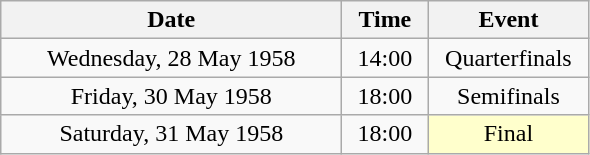<table class = "wikitable" style="text-align:center;">
<tr>
<th width=220>Date</th>
<th width=50>Time</th>
<th width=100>Event</th>
</tr>
<tr>
<td>Wednesday, 28 May 1958</td>
<td>14:00</td>
<td>Quarterfinals</td>
</tr>
<tr>
<td>Friday, 30 May 1958</td>
<td>18:00</td>
<td>Semifinals</td>
</tr>
<tr>
<td>Saturday, 31 May 1958</td>
<td>18:00</td>
<td bgcolor=ffffcc>Final</td>
</tr>
</table>
